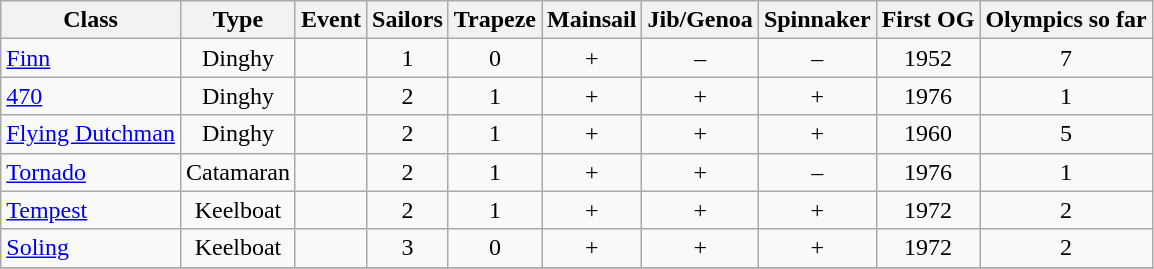<table class="wikitable" style="text-align:center">
<tr>
<th>Class</th>
<th>Type</th>
<th>Event</th>
<th>Sailors</th>
<th>Trapeze</th>
<th>Mainsail</th>
<th>Jib/Genoa</th>
<th>Spinnaker</th>
<th>First OG</th>
<th>Olympics so far</th>
</tr>
<tr>
<td style="text-align:left"><a href='#'>Finn</a></td>
<td>Dinghy</td>
<td></td>
<td>1</td>
<td>0</td>
<td>+</td>
<td>–</td>
<td>–</td>
<td>1952</td>
<td>7</td>
</tr>
<tr>
<td style="text-align:left"><a href='#'>470</a></td>
<td>Dinghy</td>
<td></td>
<td>2</td>
<td>1</td>
<td>+</td>
<td>+</td>
<td>+</td>
<td>1976</td>
<td>1</td>
</tr>
<tr>
<td style="text-align:left"><a href='#'>Flying Dutchman</a></td>
<td>Dinghy</td>
<td></td>
<td>2</td>
<td>1</td>
<td>+</td>
<td>+</td>
<td>+</td>
<td>1960</td>
<td>5</td>
</tr>
<tr>
<td style="text-align:left"><a href='#'>Tornado</a></td>
<td>Catamaran</td>
<td></td>
<td>2</td>
<td>1</td>
<td>+</td>
<td>+</td>
<td>–</td>
<td>1976</td>
<td>1</td>
</tr>
<tr>
<td style="text-align:left"><a href='#'>Tempest</a></td>
<td>Keelboat</td>
<td></td>
<td>2</td>
<td>1</td>
<td>+</td>
<td>+</td>
<td>+</td>
<td>1972</td>
<td>2</td>
</tr>
<tr>
<td style="text-align:left"><a href='#'>Soling</a></td>
<td>Keelboat</td>
<td></td>
<td>3</td>
<td>0</td>
<td>+</td>
<td>+</td>
<td>+</td>
<td>1972</td>
<td>2</td>
</tr>
<tr>
</tr>
</table>
